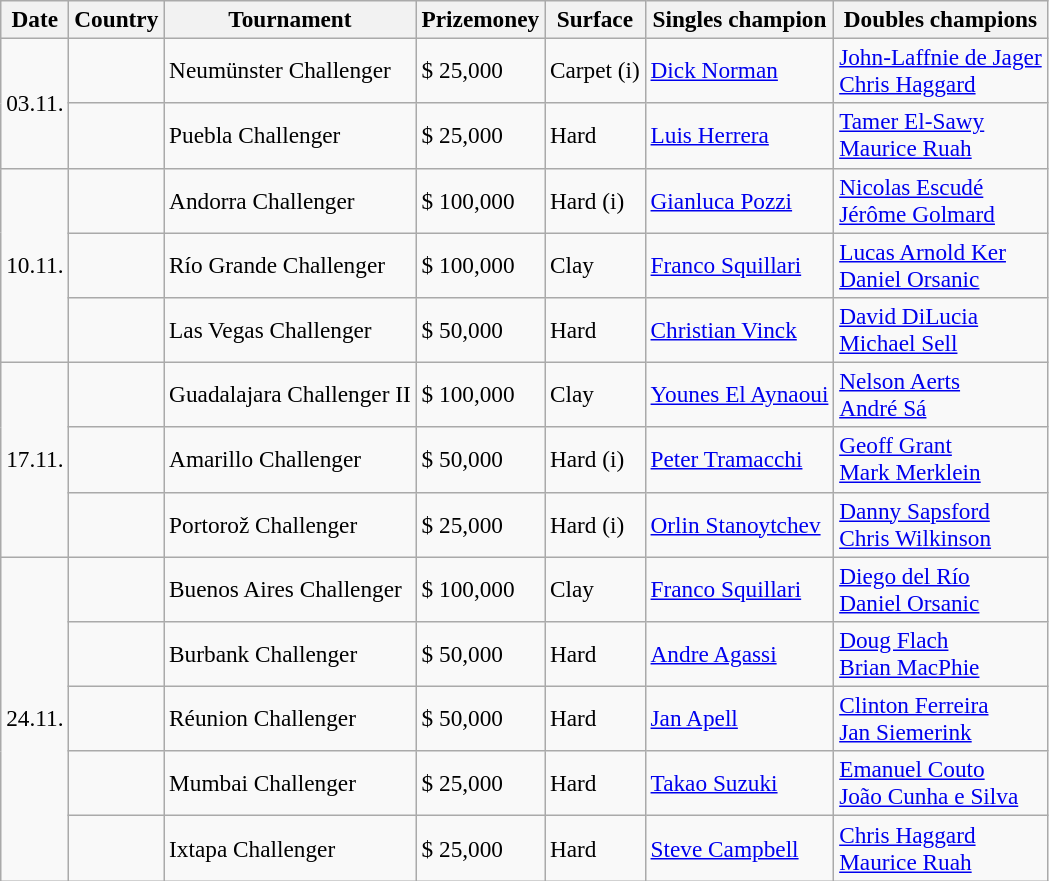<table class="sortable wikitable" style=font-size:97%>
<tr>
<th>Date</th>
<th>Country</th>
<th>Tournament</th>
<th>Prizemoney</th>
<th>Surface</th>
<th>Singles champion</th>
<th>Doubles champions</th>
</tr>
<tr>
<td rowspan="2">03.11.</td>
<td></td>
<td>Neumünster Challenger</td>
<td>$ 25,000</td>
<td>Carpet (i)</td>
<td> <a href='#'>Dick Norman</a></td>
<td> <a href='#'>John-Laffnie de Jager</a><br> <a href='#'>Chris Haggard</a></td>
</tr>
<tr>
<td></td>
<td>Puebla Challenger</td>
<td>$ 25,000</td>
<td>Hard</td>
<td> <a href='#'>Luis Herrera</a></td>
<td> <a href='#'>Tamer El-Sawy</a><br> <a href='#'>Maurice Ruah</a></td>
</tr>
<tr>
<td rowspan="3">10.11.</td>
<td></td>
<td>Andorra Challenger</td>
<td>$ 100,000</td>
<td>Hard (i)</td>
<td> <a href='#'>Gianluca Pozzi</a></td>
<td> <a href='#'>Nicolas Escudé</a><br> <a href='#'>Jérôme Golmard</a></td>
</tr>
<tr>
<td></td>
<td>Río Grande Challenger</td>
<td>$ 100,000</td>
<td>Clay</td>
<td> <a href='#'>Franco Squillari</a></td>
<td> <a href='#'>Lucas Arnold Ker</a><br> <a href='#'>Daniel Orsanic</a></td>
</tr>
<tr>
<td></td>
<td>Las Vegas Challenger</td>
<td>$ 50,000</td>
<td>Hard</td>
<td> <a href='#'>Christian Vinck</a></td>
<td> <a href='#'>David DiLucia</a><br> <a href='#'>Michael Sell</a></td>
</tr>
<tr>
<td rowspan="3">17.11.</td>
<td></td>
<td>Guadalajara Challenger II</td>
<td>$ 100,000</td>
<td>Clay</td>
<td> <a href='#'>Younes El Aynaoui</a></td>
<td> <a href='#'>Nelson Aerts</a><br> <a href='#'>André Sá</a></td>
</tr>
<tr>
<td></td>
<td>Amarillo Challenger</td>
<td>$ 50,000</td>
<td>Hard (i)</td>
<td> <a href='#'>Peter Tramacchi</a></td>
<td> <a href='#'>Geoff Grant</a><br> <a href='#'>Mark Merklein</a></td>
</tr>
<tr>
<td></td>
<td>Portorož Challenger</td>
<td>$ 25,000</td>
<td>Hard (i)</td>
<td> <a href='#'>Orlin Stanoytchev</a></td>
<td> <a href='#'>Danny Sapsford</a><br> <a href='#'>Chris Wilkinson</a></td>
</tr>
<tr>
<td rowspan="5">24.11.</td>
<td></td>
<td>Buenos Aires Challenger</td>
<td>$ 100,000</td>
<td>Clay</td>
<td> <a href='#'>Franco Squillari</a></td>
<td> <a href='#'>Diego del Río</a><br> <a href='#'>Daniel Orsanic</a></td>
</tr>
<tr>
<td></td>
<td>Burbank Challenger</td>
<td>$ 50,000</td>
<td>Hard</td>
<td> <a href='#'>Andre Agassi</a></td>
<td> <a href='#'>Doug Flach</a><br> <a href='#'>Brian MacPhie</a></td>
</tr>
<tr>
<td></td>
<td>Réunion Challenger</td>
<td>$ 50,000</td>
<td>Hard</td>
<td> <a href='#'>Jan Apell</a></td>
<td> <a href='#'>Clinton Ferreira</a><br> <a href='#'>Jan Siemerink</a></td>
</tr>
<tr>
<td></td>
<td>Mumbai Challenger</td>
<td>$ 25,000</td>
<td>Hard</td>
<td> <a href='#'>Takao Suzuki</a></td>
<td> <a href='#'>Emanuel Couto</a><br> <a href='#'>João Cunha e Silva</a></td>
</tr>
<tr>
<td></td>
<td>Ixtapa Challenger</td>
<td>$ 25,000</td>
<td>Hard</td>
<td> <a href='#'>Steve Campbell</a></td>
<td> <a href='#'>Chris Haggard</a><br> <a href='#'>Maurice Ruah</a></td>
</tr>
</table>
